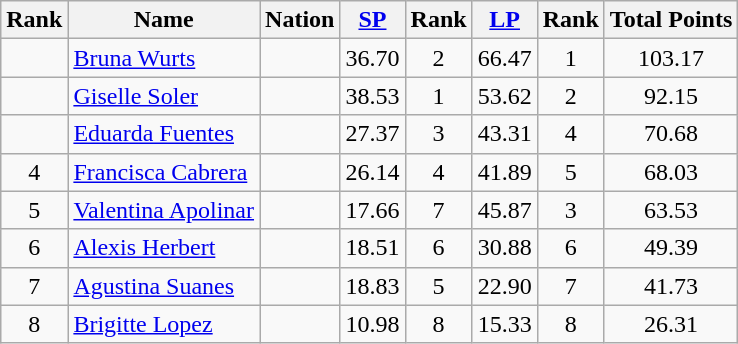<table class="wikitable sortable">
<tr>
<th>Rank</th>
<th>Name</th>
<th>Nation</th>
<th><a href='#'>SP</a></th>
<th>Rank</th>
<th><a href='#'>LP</a></th>
<th>Rank</th>
<th>Total Points</th>
</tr>
<tr align="center">
<td></td>
<td align=left><a href='#'>Bruna Wurts</a></td>
<td align=left></td>
<td>36.70</td>
<td>2</td>
<td>66.47</td>
<td>1</td>
<td>103.17</td>
</tr>
<tr align="center">
<td></td>
<td align=left><a href='#'>Giselle Soler</a></td>
<td align=left></td>
<td>38.53</td>
<td>1</td>
<td>53.62</td>
<td>2</td>
<td>92.15</td>
</tr>
<tr align="center">
<td></td>
<td align=left><a href='#'>Eduarda Fuentes</a></td>
<td align=left></td>
<td>27.37</td>
<td>3</td>
<td>43.31</td>
<td>4</td>
<td>70.68</td>
</tr>
<tr align="center">
<td>4</td>
<td align=left><a href='#'>Francisca Cabrera</a></td>
<td align=left></td>
<td>26.14</td>
<td>4</td>
<td>41.89</td>
<td>5</td>
<td>68.03</td>
</tr>
<tr align="center">
<td>5</td>
<td align=left><a href='#'>Valentina Apolinar</a></td>
<td align=left></td>
<td>17.66</td>
<td>7</td>
<td>45.87</td>
<td>3</td>
<td>63.53</td>
</tr>
<tr align="center">
<td>6</td>
<td align=left><a href='#'>Alexis Herbert</a></td>
<td align=left></td>
<td>18.51</td>
<td>6</td>
<td>30.88</td>
<td>6</td>
<td>49.39</td>
</tr>
<tr align="center">
<td>7</td>
<td align=left><a href='#'>Agustina Suanes</a></td>
<td align=left></td>
<td>18.83</td>
<td>5</td>
<td>22.90</td>
<td>7</td>
<td>41.73</td>
</tr>
<tr align="center">
<td>8</td>
<td align=left><a href='#'>Brigitte Lopez</a></td>
<td align=left></td>
<td>10.98</td>
<td>8</td>
<td>15.33</td>
<td>8</td>
<td>26.31</td>
</tr>
</table>
